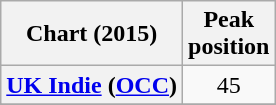<table class="wikitable sortable plainrowheaders" style="text-align:center;">
<tr>
<th>Chart (2015)</th>
<th>Peak<br>position</th>
</tr>
<tr>
<th scope="row"><a href='#'>UK Indie</a> (<a href='#'>OCC</a>)</th>
<td>45</td>
</tr>
<tr>
</tr>
<tr>
</tr>
</table>
